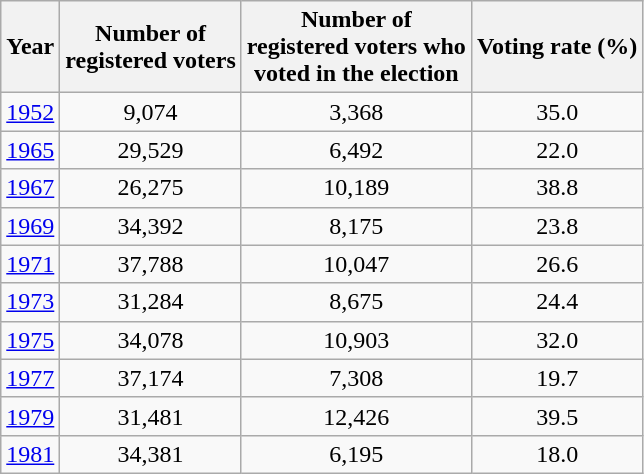<table class="wikitable" style="text-align: center">
<tr>
<th>Year</th>
<th>Number of <br>registered voters</th>
<th>Number of <br>registered voters who <br>voted in the election</th>
<th>Voting rate (%)</th>
</tr>
<tr>
<td><a href='#'>1952</a></td>
<td>9,074</td>
<td>3,368</td>
<td>35.0</td>
</tr>
<tr>
<td><a href='#'>1965</a></td>
<td>29,529</td>
<td>6,492</td>
<td>22.0</td>
</tr>
<tr>
<td><a href='#'>1967</a></td>
<td>26,275</td>
<td>10,189</td>
<td>38.8</td>
</tr>
<tr>
<td><a href='#'>1969</a></td>
<td>34,392</td>
<td>8,175</td>
<td>23.8</td>
</tr>
<tr>
<td><a href='#'>1971</a></td>
<td>37,788</td>
<td>10,047</td>
<td>26.6</td>
</tr>
<tr>
<td><a href='#'>1973</a></td>
<td>31,284</td>
<td>8,675</td>
<td>24.4</td>
</tr>
<tr>
<td><a href='#'>1975</a></td>
<td>34,078</td>
<td>10,903</td>
<td>32.0</td>
</tr>
<tr>
<td><a href='#'>1977</a></td>
<td>37,174</td>
<td>7,308</td>
<td>19.7</td>
</tr>
<tr>
<td><a href='#'>1979</a></td>
<td>31,481</td>
<td>12,426</td>
<td>39.5</td>
</tr>
<tr>
<td><a href='#'>1981</a></td>
<td>34,381</td>
<td>6,195</td>
<td>18.0</td>
</tr>
</table>
